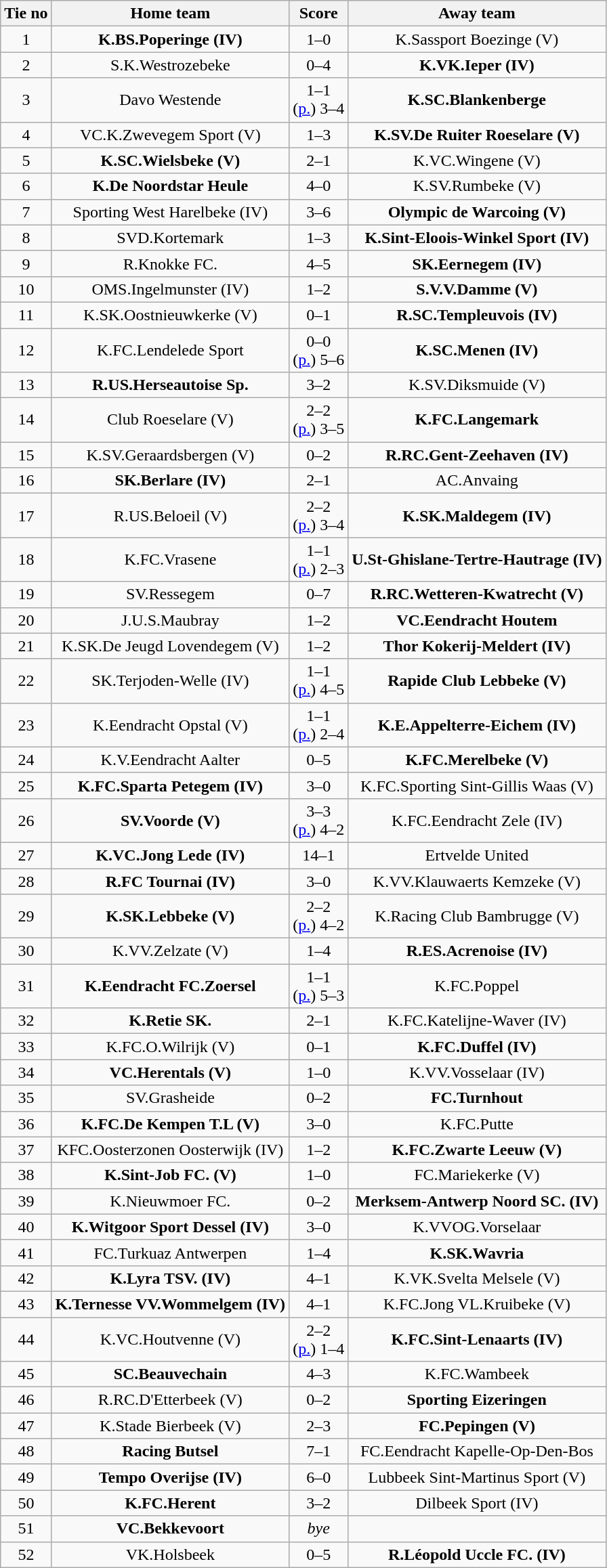<table class="wikitable" style="text-align: center">
<tr>
<th>Tie no</th>
<th>Home team</th>
<th>Score</th>
<th>Away team</th>
</tr>
<tr>
<td>1</td>
<td><strong>K.BS.Poperinge (IV)</strong></td>
<td>1–0</td>
<td>K.Sassport Boezinge (V)</td>
</tr>
<tr>
<td>2</td>
<td>S.K.Westrozebeke</td>
<td>0–4</td>
<td><strong>K.VK.Ieper (IV)</strong></td>
</tr>
<tr>
<td>3</td>
<td>Davo Westende</td>
<td>1–1<br>(<a href='#'>p.</a>) 3–4</td>
<td><strong>K.SC.Blankenberge</strong></td>
</tr>
<tr>
<td>4</td>
<td>VC.K.Zwevegem Sport (V)</td>
<td>1–3</td>
<td><strong>K.SV.De Ruiter Roeselare (V)</strong></td>
</tr>
<tr>
<td>5</td>
<td><strong>K.SC.Wielsbeke (V)</strong></td>
<td>2–1</td>
<td>K.VC.Wingene  (V)</td>
</tr>
<tr>
<td>6</td>
<td><strong>K.De Noordstar Heule</strong></td>
<td>4–0</td>
<td>K.SV.Rumbeke (V)</td>
</tr>
<tr>
<td>7</td>
<td>Sporting West Harelbeke (IV)</td>
<td>3–6</td>
<td><strong>Olympic de Warcoing (V)</strong></td>
</tr>
<tr>
<td>8</td>
<td>SVD.Kortemark</td>
<td>1–3</td>
<td><strong>K.Sint-Eloois-Winkel Sport (IV)</strong></td>
</tr>
<tr>
<td>9</td>
<td>R.Knokke FC.</td>
<td>4–5</td>
<td><strong>SK.Eernegem (IV)</strong></td>
</tr>
<tr>
<td>10</td>
<td>OMS.Ingelmunster (IV)</td>
<td>1–2</td>
<td><strong>S.V.V.Damme (V)</strong></td>
</tr>
<tr>
<td>11</td>
<td>K.SK.Oostnieuwkerke (V)</td>
<td>0–1</td>
<td><strong>R.SC.Templeuvois (IV)</strong></td>
</tr>
<tr>
<td>12</td>
<td>K.FC.Lendelede Sport</td>
<td>0–0<br>(<a href='#'>p.</a>) 5–6</td>
<td><strong>K.SC.Menen (IV)</strong></td>
</tr>
<tr>
<td>13</td>
<td><strong>R.US.Herseautoise Sp.</strong></td>
<td>3–2</td>
<td>K.SV.Diksmuide (V)</td>
</tr>
<tr>
<td>14</td>
<td>Club Roeselare (V)</td>
<td>2–2<br>(<a href='#'>p.</a>) 3–5</td>
<td><strong>K.FC.Langemark</strong></td>
</tr>
<tr>
<td>15</td>
<td>K.SV.Geraardsbergen (V)</td>
<td>0–2</td>
<td><strong>R.RC.Gent-Zeehaven (IV)</strong></td>
</tr>
<tr>
<td>16</td>
<td><strong>SK.Berlare (IV)</strong></td>
<td>2–1</td>
<td>AC.Anvaing</td>
</tr>
<tr>
<td>17</td>
<td>R.US.Beloeil (V)</td>
<td>2–2<br>(<a href='#'>p.</a>) 3–4</td>
<td><strong>K.SK.Maldegem (IV)</strong></td>
</tr>
<tr>
<td>18</td>
<td>K.FC.Vrasene</td>
<td>1–1<br>(<a href='#'>p.</a>) 2–3</td>
<td><strong>U.St-Ghislane-Tertre-Hautrage (IV)</strong></td>
</tr>
<tr>
<td>19</td>
<td>SV.Ressegem</td>
<td>0–7</td>
<td><strong>R.RC.Wetteren-Kwatrecht (V)</strong></td>
</tr>
<tr>
<td>20</td>
<td>J.U.S.Maubray</td>
<td>1–2</td>
<td><strong>VC.Eendracht Houtem</strong></td>
</tr>
<tr>
<td>21</td>
<td>K.SK.De Jeugd Lovendegem (V)</td>
<td>1–2</td>
<td><strong>Thor Kokerij-Meldert (IV)</strong></td>
</tr>
<tr>
<td>22</td>
<td>SK.Terjoden-Welle (IV)</td>
<td>1–1<br>(<a href='#'>p.</a>) 4–5</td>
<td><strong>Rapide Club Lebbeke (V)</strong></td>
</tr>
<tr>
<td>23</td>
<td>K.Eendracht Opstal (V)</td>
<td>1–1<br>(<a href='#'>p.</a>) 2–4</td>
<td><strong>K.E.Appelterre-Eichem (IV)</strong></td>
</tr>
<tr>
<td>24</td>
<td>K.V.Eendracht Aalter</td>
<td>0–5</td>
<td><strong>K.FC.Merelbeke (V)</strong></td>
</tr>
<tr>
<td>25</td>
<td><strong>K.FC.Sparta Petegem (IV)</strong></td>
<td>3–0</td>
<td>K.FC.Sporting Sint-Gillis Waas (V)</td>
</tr>
<tr>
<td>26</td>
<td><strong>SV.Voorde (V)</strong></td>
<td>3–3<br>(<a href='#'>p.</a>) 4–2</td>
<td>K.FC.Eendracht Zele (IV)</td>
</tr>
<tr>
<td>27</td>
<td><strong>K.VC.Jong Lede (IV)</strong></td>
<td>14–1</td>
<td>Ertvelde United</td>
</tr>
<tr>
<td>28</td>
<td><strong>R.FC Tournai (IV)</strong></td>
<td>3–0</td>
<td>K.VV.Klauwaerts Kemzeke (V)</td>
</tr>
<tr>
<td>29</td>
<td><strong>K.SK.Lebbeke (V)</strong></td>
<td>2–2<br>(<a href='#'>p.</a>) 4–2</td>
<td>K.Racing Club Bambrugge (V)</td>
</tr>
<tr>
<td>30</td>
<td>K.VV.Zelzate (V)</td>
<td>1–4</td>
<td><strong>R.ES.Acrenoise (IV)</strong></td>
</tr>
<tr>
<td>31</td>
<td><strong>K.Eendracht FC.Zoersel</strong></td>
<td>1–1<br>(<a href='#'>p.</a>) 5–3</td>
<td>K.FC.Poppel</td>
</tr>
<tr>
<td>32</td>
<td><strong>K.Retie SK.</strong></td>
<td>2–1</td>
<td>K.FC.Katelijne-Waver (IV)</td>
</tr>
<tr>
<td>33</td>
<td>K.FC.O.Wilrijk (V)</td>
<td>0–1</td>
<td><strong>K.FC.Duffel (IV)</strong></td>
</tr>
<tr>
<td>34</td>
<td><strong>VC.Herentals (V)</strong></td>
<td>1–0</td>
<td>K.VV.Vosselaar (IV)</td>
</tr>
<tr>
<td>35</td>
<td>SV.Grasheide</td>
<td>0–2</td>
<td><strong>FC.Turnhout</strong></td>
</tr>
<tr>
<td>36</td>
<td><strong>K.FC.De Kempen T.L (V)</strong></td>
<td>3–0</td>
<td>K.FC.Putte</td>
</tr>
<tr>
<td>37</td>
<td>KFC.Oosterzonen Oosterwijk (IV)</td>
<td>1–2</td>
<td><strong>K.FC.Zwarte Leeuw (V)</strong></td>
</tr>
<tr>
<td>38</td>
<td><strong>K.Sint-Job FC. (V)</strong></td>
<td>1–0</td>
<td>FC.Mariekerke (V)</td>
</tr>
<tr>
<td>39</td>
<td>K.Nieuwmoer FC.</td>
<td>0–2</td>
<td><strong>Merksem-Antwerp Noord SC. (IV)</strong></td>
</tr>
<tr>
<td>40</td>
<td><strong>K.Witgoor Sport Dessel (IV)</strong></td>
<td>3–0</td>
<td>K.VVOG.Vorselaar</td>
</tr>
<tr>
<td>41</td>
<td>FC.Turkuaz Antwerpen</td>
<td>1–4</td>
<td><strong>K.SK.Wavria</strong></td>
</tr>
<tr>
<td>42</td>
<td><strong>K.Lyra TSV. (IV)</strong></td>
<td>4–1</td>
<td>K.VK.Svelta Melsele (V)</td>
</tr>
<tr>
<td>43</td>
<td><strong>K.Ternesse VV.Wommelgem (IV)</strong></td>
<td>4–1</td>
<td>K.FC.Jong VL.Kruibeke (V)</td>
</tr>
<tr>
<td>44</td>
<td>K.VC.Houtvenne (V)</td>
<td>2–2<br>(<a href='#'>p.</a>) 1–4</td>
<td><strong>K.FC.Sint-Lenaarts (IV)</strong></td>
</tr>
<tr>
<td>45</td>
<td><strong>SC.Beauvechain</strong></td>
<td>4–3</td>
<td>K.FC.Wambeek</td>
</tr>
<tr>
<td>46</td>
<td>R.RC.D'Etterbeek (V)</td>
<td>0–2</td>
<td><strong>Sporting Eizeringen</strong></td>
</tr>
<tr>
<td>47</td>
<td>K.Stade Bierbeek (V)</td>
<td>2–3</td>
<td><strong>FC.Pepingen (V)</strong></td>
</tr>
<tr>
<td>48</td>
<td><strong>Racing Butsel</strong></td>
<td>7–1</td>
<td>FC.Eendracht Kapelle-Op-Den-Bos</td>
</tr>
<tr>
<td>49</td>
<td><strong>Tempo Overijse (IV)</strong></td>
<td>6–0</td>
<td>Lubbeek Sint-Martinus Sport (V)</td>
</tr>
<tr>
<td>50</td>
<td><strong>K.FC.Herent</strong></td>
<td>3–2</td>
<td>Dilbeek Sport (IV)</td>
</tr>
<tr>
<td>51</td>
<td><strong>VC.Bekkevoort</strong></td>
<td><em>bye</em></td>
<td></td>
</tr>
<tr>
<td>52</td>
<td>VK.Holsbeek</td>
<td>0–5</td>
<td><strong>R.Léopold Uccle FC. (IV)</strong></td>
</tr>
</table>
